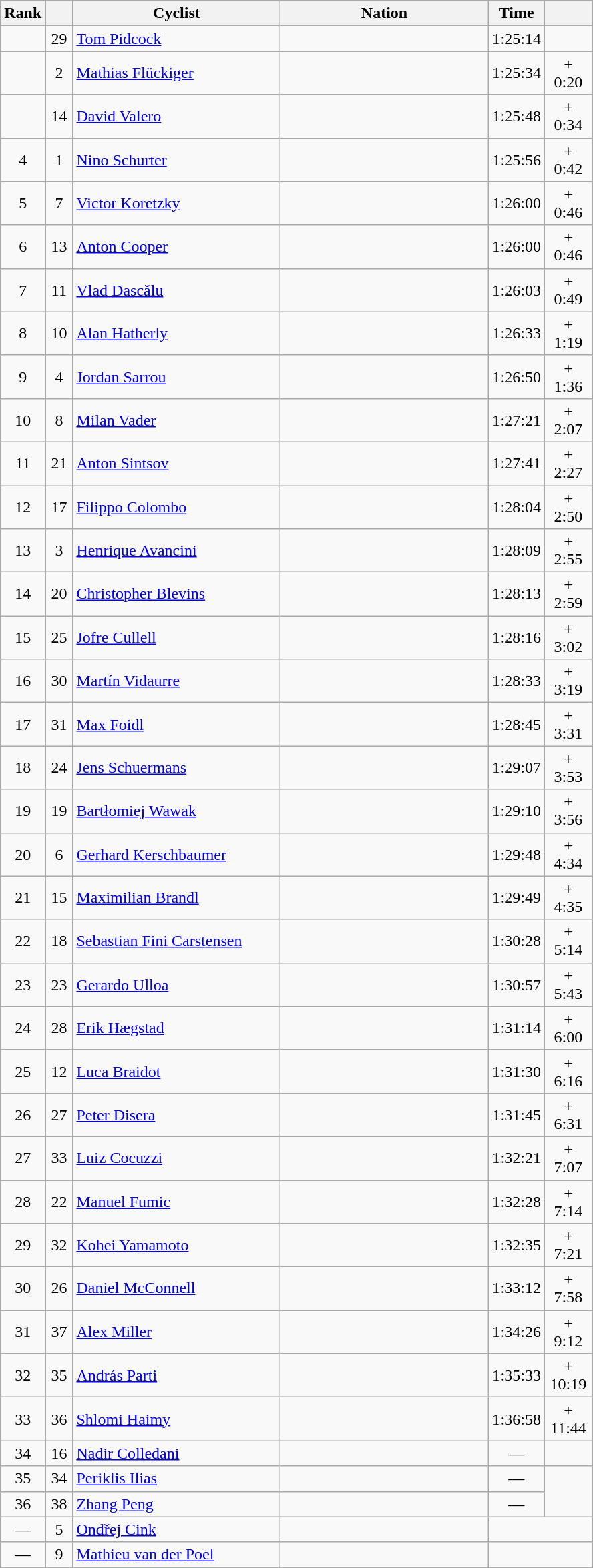<table class="wikitable sortable" style="text-align:center">
<tr style="background:#efefef;">
<th width="30">Rank</th>
<th width="20"></th>
<th width="200">Cyclist</th>
<th width="200">Nation</th>
<th width="40">Time</th>
<th width="40"></th>
</tr>
<tr>
<td></td>
<td>29</td>
<td align="left"><a href='#'>Tom Pidcock</a></td>
<td align="left"></td>
<td>1:25:14</td>
<td></td>
</tr>
<tr>
<td></td>
<td>2</td>
<td align="left"><a href='#'>Mathias Flückiger</a></td>
<td align="left"></td>
<td>1:25:34</td>
<td>+ 0:20</td>
</tr>
<tr>
<td></td>
<td>14</td>
<td align="left"><a href='#'>David Valero</a></td>
<td align="left"></td>
<td>1:25:48</td>
<td>+ 0:34</td>
</tr>
<tr>
<td>4</td>
<td>1</td>
<td align="left"><a href='#'>Nino Schurter</a></td>
<td align="left"></td>
<td>1:25:56</td>
<td>+ 0:42</td>
</tr>
<tr>
<td>5</td>
<td>7</td>
<td align="left"><a href='#'>Victor Koretzky</a></td>
<td align="left"></td>
<td>1:26:00</td>
<td>+ 0:46</td>
</tr>
<tr>
<td>6</td>
<td>13</td>
<td align="left"><a href='#'>Anton Cooper</a></td>
<td align="left"></td>
<td>1:26:00</td>
<td>+ 0:46</td>
</tr>
<tr>
<td>7</td>
<td>11</td>
<td align="left"><a href='#'>Vlad Dascălu</a></td>
<td align="left"></td>
<td>1:26:03</td>
<td>+ 0:49</td>
</tr>
<tr>
<td>8</td>
<td>10</td>
<td align="left"><a href='#'>Alan Hatherly</a></td>
<td align="left"></td>
<td>1:26:33</td>
<td>+ 1:19</td>
</tr>
<tr>
<td>9</td>
<td>4</td>
<td align="left"><a href='#'>Jordan Sarrou</a></td>
<td align="left"></td>
<td>1:26:50</td>
<td>+ 1:36</td>
</tr>
<tr>
<td>10</td>
<td>8</td>
<td align="left"><a href='#'>Milan Vader</a></td>
<td align="left"></td>
<td>1:27:21</td>
<td>+ 2:07</td>
</tr>
<tr>
<td>11</td>
<td>21</td>
<td align="left"><a href='#'>Anton Sintsov</a></td>
<td align="left"></td>
<td>1:27:41</td>
<td>+ 2:27</td>
</tr>
<tr>
<td>12</td>
<td>17</td>
<td align="left"><a href='#'>Filippo Colombo</a></td>
<td align="left"></td>
<td>1:28:04</td>
<td>+ 2:50</td>
</tr>
<tr>
<td>13</td>
<td>3</td>
<td align="left"><a href='#'>Henrique Avancini</a></td>
<td align="left"></td>
<td>1:28:09</td>
<td>+ 2:55</td>
</tr>
<tr>
<td>14</td>
<td>20</td>
<td align="left"><a href='#'>Christopher Blevins</a></td>
<td align="left"></td>
<td>1:28:13</td>
<td>+ 2:59</td>
</tr>
<tr>
<td>15</td>
<td>25</td>
<td align="left"><a href='#'>Jofre Cullell</a></td>
<td align="left"></td>
<td>1:28:16</td>
<td>+ 3:02</td>
</tr>
<tr>
<td>16</td>
<td>30</td>
<td align="left"><a href='#'>Martín Vidaurre</a></td>
<td align="left"></td>
<td>1:28:33</td>
<td>+ 3:19</td>
</tr>
<tr>
<td>17</td>
<td>31</td>
<td align="left"><a href='#'>Max Foidl</a></td>
<td align="left"></td>
<td>1:28:45</td>
<td>+ 3:31</td>
</tr>
<tr>
<td>18</td>
<td>24</td>
<td align="left"><a href='#'>Jens Schuermans</a></td>
<td align="left"></td>
<td>1:29:07</td>
<td>+ 3:53</td>
</tr>
<tr>
<td>19</td>
<td>19</td>
<td align="left"><a href='#'>Bartłomiej Wawak</a></td>
<td align="left"></td>
<td>1:29:10</td>
<td>+ 3:56</td>
</tr>
<tr>
<td>20</td>
<td>6</td>
<td align="left"><a href='#'>Gerhard Kerschbaumer</a></td>
<td align="left"></td>
<td>1:29:48</td>
<td>+ 4:34</td>
</tr>
<tr>
<td>21</td>
<td>15</td>
<td align="left"><a href='#'>Maximilian Brandl</a></td>
<td align="left"></td>
<td>1:29:49</td>
<td>+ 4:35</td>
</tr>
<tr>
<td>22</td>
<td>18</td>
<td align="left"><a href='#'>Sebastian Fini Carstensen</a></td>
<td align="left"></td>
<td>1:30:28</td>
<td>+ 5:14</td>
</tr>
<tr>
<td>23</td>
<td>23</td>
<td align="left"><a href='#'>Gerardo Ulloa</a></td>
<td align="left"></td>
<td>1:30:57</td>
<td>+ 5:43</td>
</tr>
<tr>
<td>24</td>
<td>28</td>
<td align="left"><a href='#'>Erik Hægstad</a></td>
<td align="left"></td>
<td>1:31:14</td>
<td>+ 6:00</td>
</tr>
<tr>
<td>25</td>
<td>12</td>
<td align="left"><a href='#'>Luca Braidot</a></td>
<td align="left"></td>
<td>1:31:30</td>
<td>+ 6:16</td>
</tr>
<tr>
<td>26</td>
<td>27</td>
<td align="left"><a href='#'>Peter Disera</a></td>
<td align="left"></td>
<td>1:31:45</td>
<td>+ 6:31</td>
</tr>
<tr>
<td>27</td>
<td>33</td>
<td align="left"><a href='#'>Luiz Cocuzzi</a></td>
<td align="left"></td>
<td>1:32:21</td>
<td>+ 7:07</td>
</tr>
<tr>
<td>28</td>
<td>22</td>
<td align="left"><a href='#'>Manuel Fumic</a></td>
<td align="left"></td>
<td>1:32:28</td>
<td>+ 7:14</td>
</tr>
<tr>
<td>29</td>
<td>32</td>
<td align="left"><a href='#'>Kohei Yamamoto</a></td>
<td align="left"></td>
<td>1:32:35</td>
<td>+ 7:21</td>
</tr>
<tr>
<td>30</td>
<td>26</td>
<td align="left"><a href='#'>Daniel McConnell</a></td>
<td align="left"></td>
<td>1:33:12</td>
<td>+ 7:58</td>
</tr>
<tr>
<td>31</td>
<td>37</td>
<td align="left"><a href='#'>Alex Miller</a></td>
<td align="left"></td>
<td>1:34:26</td>
<td>+ 9:12</td>
</tr>
<tr>
<td>32</td>
<td>35</td>
<td align="left"><a href='#'>András Parti</a></td>
<td align="left"></td>
<td>1:35:33</td>
<td>+ 10:19</td>
</tr>
<tr>
<td>33</td>
<td>36</td>
<td align="left"><a href='#'>Shlomi Haimy</a></td>
<td align="left"></td>
<td>1:36:58</td>
<td>+ 11:44</td>
</tr>
<tr>
<td>34</td>
<td>16</td>
<td align="left"><a href='#'>Nadir Colledani</a></td>
<td align="left"></td>
<td data-sort-value="34">—</td>
<td></td>
</tr>
<tr>
<td>35</td>
<td>34</td>
<td align="left"><a href='#'>Periklis Ilias</a></td>
<td align="left"></td>
<td data-sort-value="35">—</td>
<td rowspan="2"></td>
</tr>
<tr>
<td>36</td>
<td>38</td>
<td align="left"><a href='#'>Zhang Peng</a></td>
<td align="left"></td>
<td data-sort-value="36">—</td>
</tr>
<tr>
<td data-sort-value="37">—</td>
<td>5</td>
<td align="left"><a href='#'>Ondřej Cink</a></td>
<td align="left"></td>
<td colspan="2" data-sort-value="37"></td>
</tr>
<tr>
<td data-sort-value="38">—</td>
<td>9</td>
<td align="left"><a href='#'>Mathieu van der Poel</a></td>
<td align="left"></td>
<td colspan="2" data-sort-value="38"></td>
</tr>
</table>
